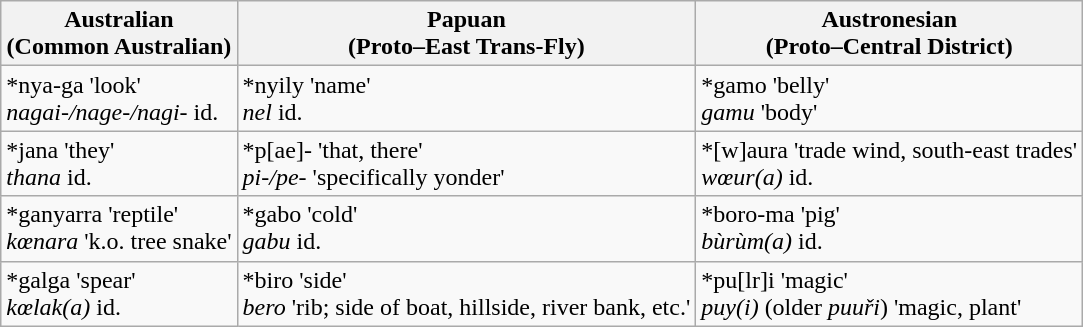<table class="wikitable">
<tr>
<th>Australian <br> (Common Australian)</th>
<th>Papuan <br>(Proto–East Trans-Fly)</th>
<th>Austronesian <br> (Proto–Central District)</th>
</tr>
<tr>
<td>*nya-ga 'look' <br> <em>nagai-/nage-/nagi-</em> id.</td>
<td>*nyily 'name' <br> <em>nel</em> id.</td>
<td>*gamo 'belly' <br> <em>gamu</em> 'body'</td>
</tr>
<tr>
<td>*jana 'they' <br> <em>thana</em> id.</td>
<td>*p[ae]- 'that, there' <br> <em>pi-/pe-</em> 'specifically yonder'</td>
<td>*[w]aura 'trade wind, south-east trades' <br> <em>wœur(a)</em> id.</td>
</tr>
<tr>
<td>*ganyarra 'reptile' <br> <em>kœnara</em> 'k.o. tree snake'</td>
<td>*gabo 'cold' <br> <em>gabu</em> id.</td>
<td>*boro-ma 'pig' <br> <em>bùrùm(a)</em> id.</td>
</tr>
<tr>
<td>*galga 'spear' <br> <em>kœlak(a)</em> id.</td>
<td>*biro 'side' <br> <em>bero</em> 'rib; side of boat, hillside, river bank, etc.'</td>
<td>*pu[lr]i 'magic' <br> <em>puy(i)</em> (older <em>puuři</em>) 'magic, plant'</td>
</tr>
</table>
